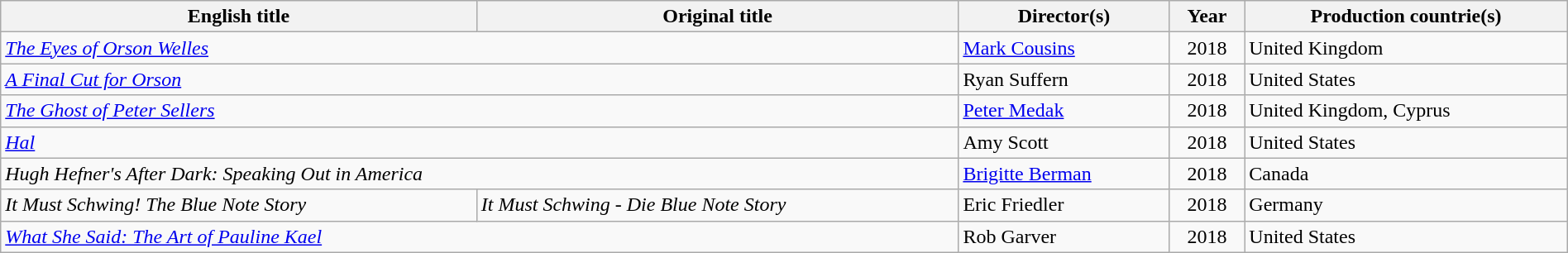<table class="sortable wikitable" style="width:100%; margin-bottom:4px" cellpadding="5">
<tr>
<th scope="col">English title</th>
<th scope="col">Original title</th>
<th scope="col">Director(s)</th>
<th scope="col">Year</th>
<th scope="col">Production countrie(s)</th>
</tr>
<tr>
<td colspan="2"><em><a href='#'>The Eyes of Orson Welles</a></em></td>
<td><a href='#'>Mark Cousins</a></td>
<td align="center">2018</td>
<td>United Kingdom</td>
</tr>
<tr>
<td colspan="2"><em><a href='#'>A Final Cut for Orson</a></em></td>
<td>Ryan Suffern</td>
<td align="center">2018</td>
<td>United States</td>
</tr>
<tr>
<td colspan="2"><em><a href='#'>The Ghost of Peter Sellers</a></em></td>
<td><a href='#'>Peter Medak</a></td>
<td align="center">2018</td>
<td>United Kingdom, Cyprus</td>
</tr>
<tr>
<td colspan="2"><em><a href='#'>Hal</a></em></td>
<td>Amy Scott</td>
<td align="center">2018</td>
<td>United States</td>
</tr>
<tr>
<td colspan="2"><em>Hugh Hefner's After Dark: Speaking Out in America</em></td>
<td><a href='#'>Brigitte Berman</a></td>
<td align="center">2018</td>
<td>Canada</td>
</tr>
<tr>
<td><em>It Must Schwing! The Blue Note Story</em></td>
<td><em>It Must Schwing - Die Blue Note Story</em></td>
<td>Eric Friedler</td>
<td align="center">2018</td>
<td>Germany</td>
</tr>
<tr>
<td colspan="2"><em><a href='#'>What She Said: The Art of Pauline Kael</a></em></td>
<td>Rob Garver</td>
<td align="center">2018</td>
<td>United States</td>
</tr>
</table>
